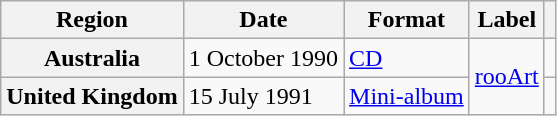<table class="wikitable plainrowheaders">
<tr>
<th scope="col">Region</th>
<th scope="col">Date</th>
<th scope="col">Format</th>
<th scope="col">Label</th>
<th scope="col"></th>
</tr>
<tr>
<th scope="row">Australia</th>
<td>1 October 1990</td>
<td><a href='#'>CD</a></td>
<td rowspan="2"><a href='#'>rooArt</a></td>
<td></td>
</tr>
<tr>
<th scope="row">United Kingdom</th>
<td>15 July 1991</td>
<td><a href='#'>Mini-album</a></td>
<td></td>
</tr>
</table>
